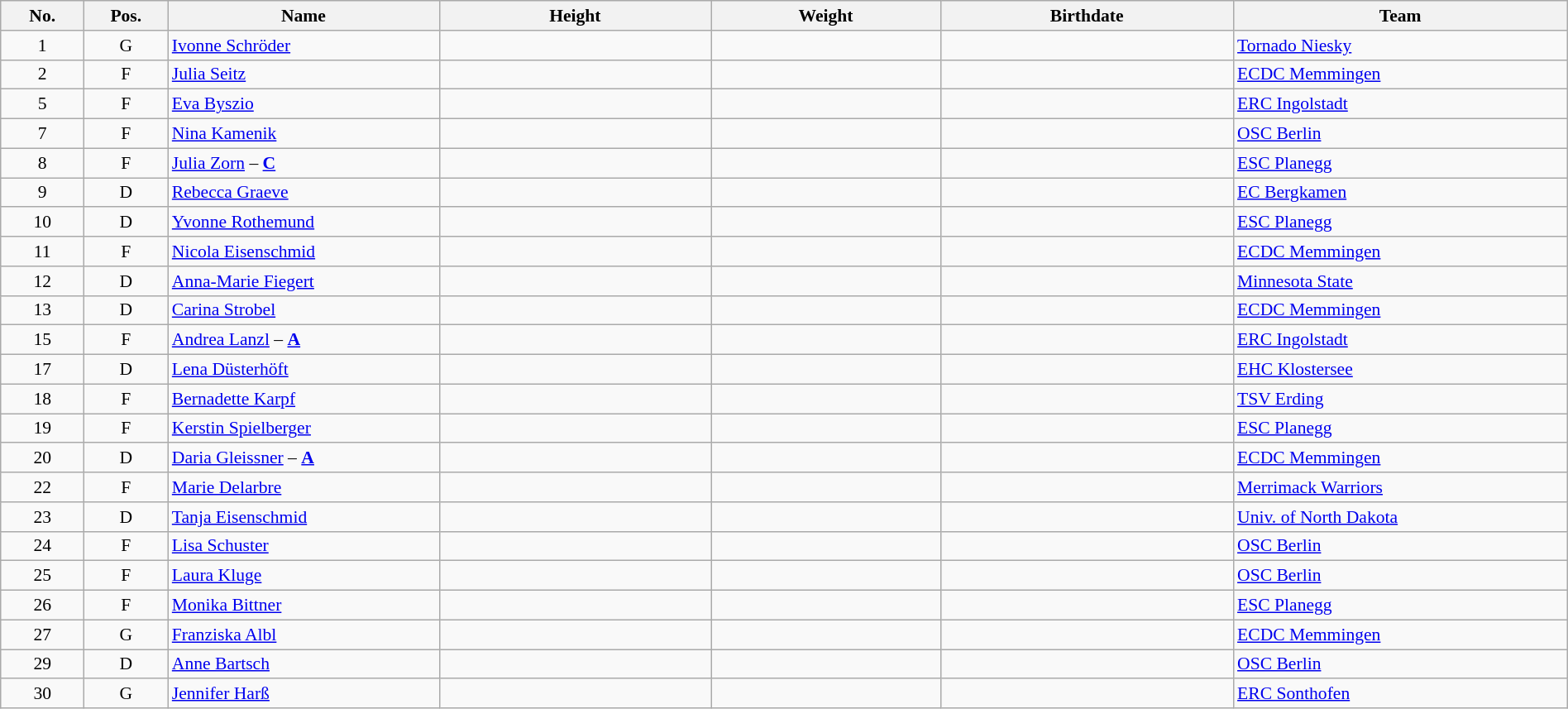<table width="100%" class="wikitable sortable" style="font-size: 90%; text-align: center;">
<tr>
<th style="width:  4%;">No.</th>
<th style="width:  4%;">Pos.</th>
<th style="width: 13%;">Name</th>
<th style="width: 13%;">Height</th>
<th style="width: 11%;">Weight</th>
<th style="width: 14%;">Birthdate</th>
<th style="width: 16%;">Team</th>
</tr>
<tr>
<td>1</td>
<td>G</td>
<td align=left><a href='#'>Ivonne Schröder</a></td>
<td></td>
<td></td>
<td></td>
<td style="text-align:left;"> <a href='#'>Tornado Niesky</a></td>
</tr>
<tr>
<td>2</td>
<td>F</td>
<td align=left><a href='#'>Julia Seitz</a></td>
<td></td>
<td></td>
<td></td>
<td style="text-align:left;"> <a href='#'>ECDC Memmingen</a></td>
</tr>
<tr>
<td>5</td>
<td>F</td>
<td align=left><a href='#'>Eva Byszio</a></td>
<td></td>
<td></td>
<td></td>
<td style="text-align:left;"> <a href='#'>ERC Ingolstadt</a></td>
</tr>
<tr>
<td>7</td>
<td>F</td>
<td align=left><a href='#'>Nina Kamenik</a></td>
<td></td>
<td></td>
<td></td>
<td style="text-align:left;"> <a href='#'>OSC Berlin</a></td>
</tr>
<tr>
<td>8</td>
<td>F</td>
<td align=left><a href='#'>Julia Zorn</a> – <strong><a href='#'>C</a></strong></td>
<td></td>
<td></td>
<td></td>
<td style="text-align:left;"> <a href='#'>ESC Planegg</a></td>
</tr>
<tr>
<td>9</td>
<td>D</td>
<td align=left><a href='#'>Rebecca Graeve</a></td>
<td></td>
<td></td>
<td></td>
<td style="text-align:left;"> <a href='#'>EC Bergkamen</a></td>
</tr>
<tr>
<td>10</td>
<td>D</td>
<td align=left><a href='#'>Yvonne Rothemund</a></td>
<td></td>
<td></td>
<td></td>
<td style="text-align:left;"> <a href='#'>ESC Planegg</a></td>
</tr>
<tr>
<td>11</td>
<td>F</td>
<td align=left><a href='#'>Nicola Eisenschmid</a></td>
<td></td>
<td></td>
<td></td>
<td style="text-align:left;"> <a href='#'>ECDC Memmingen</a></td>
</tr>
<tr>
<td>12</td>
<td>D</td>
<td align=left><a href='#'>Anna-Marie Fiegert</a></td>
<td></td>
<td></td>
<td></td>
<td style="text-align:left;"> <a href='#'>Minnesota State</a></td>
</tr>
<tr>
<td>13</td>
<td>D</td>
<td align=left><a href='#'>Carina Strobel</a></td>
<td></td>
<td></td>
<td></td>
<td style="text-align:left;"> <a href='#'>ECDC Memmingen</a></td>
</tr>
<tr>
<td>15</td>
<td>F</td>
<td align=left><a href='#'>Andrea Lanzl</a> – <strong><a href='#'>A</a></strong></td>
<td></td>
<td></td>
<td></td>
<td style="text-align:left;"> <a href='#'>ERC Ingolstadt</a></td>
</tr>
<tr>
<td>17</td>
<td>D</td>
<td align=left><a href='#'>Lena Düsterhöft</a></td>
<td></td>
<td></td>
<td></td>
<td style="text-align:left;"> <a href='#'>EHC Klostersee</a></td>
</tr>
<tr>
<td>18</td>
<td>F</td>
<td align=left><a href='#'>Bernadette Karpf</a></td>
<td></td>
<td></td>
<td></td>
<td style="text-align:left;"> <a href='#'>TSV Erding</a></td>
</tr>
<tr>
<td>19</td>
<td>F</td>
<td align=left><a href='#'>Kerstin Spielberger</a></td>
<td></td>
<td></td>
<td></td>
<td style="text-align:left;"> <a href='#'>ESC Planegg</a></td>
</tr>
<tr>
<td>20</td>
<td>D</td>
<td align=left><a href='#'>Daria Gleissner</a> – <strong><a href='#'>A</a></strong></td>
<td></td>
<td></td>
<td></td>
<td style="text-align:left;"> <a href='#'>ECDC Memmingen</a></td>
</tr>
<tr>
<td>22</td>
<td>F</td>
<td align=left><a href='#'>Marie Delarbre</a></td>
<td></td>
<td></td>
<td></td>
<td style="text-align:left;"> <a href='#'>Merrimack Warriors</a></td>
</tr>
<tr>
<td>23</td>
<td>D</td>
<td align=left><a href='#'>Tanja Eisenschmid</a></td>
<td></td>
<td></td>
<td></td>
<td style="text-align:left;"> <a href='#'>Univ. of North Dakota</a></td>
</tr>
<tr>
<td>24</td>
<td>F</td>
<td align=left><a href='#'>Lisa Schuster</a></td>
<td></td>
<td></td>
<td></td>
<td style="text-align:left;"> <a href='#'>OSC Berlin</a></td>
</tr>
<tr>
<td>25</td>
<td>F</td>
<td align=left><a href='#'>Laura Kluge</a></td>
<td></td>
<td></td>
<td></td>
<td style="text-align:left;"> <a href='#'>OSC Berlin</a></td>
</tr>
<tr>
<td>26</td>
<td>F</td>
<td align=left><a href='#'>Monika Bittner</a></td>
<td></td>
<td></td>
<td></td>
<td style="text-align:left;"> <a href='#'>ESC Planegg</a></td>
</tr>
<tr>
<td>27</td>
<td>G</td>
<td align=left><a href='#'>Franziska Albl</a></td>
<td></td>
<td></td>
<td></td>
<td style="text-align:left;"> <a href='#'>ECDC Memmingen</a></td>
</tr>
<tr>
<td>29</td>
<td>D</td>
<td align=left><a href='#'>Anne Bartsch</a></td>
<td></td>
<td></td>
<td></td>
<td style="text-align:left;"> <a href='#'>OSC Berlin</a></td>
</tr>
<tr>
<td>30</td>
<td>G</td>
<td align=left><a href='#'>Jennifer Harß</a></td>
<td></td>
<td></td>
<td></td>
<td style="text-align:left;"> <a href='#'>ERC Sonthofen</a></td>
</tr>
</table>
